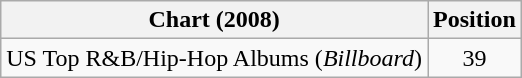<table class="wikitable plainrowheaders">
<tr>
<th>Chart (2008)</th>
<th>Position</th>
</tr>
<tr>
<td>US Top R&B/Hip-Hop Albums (<em>Billboard</em>)</td>
<td style="text-align:center">39</td>
</tr>
</table>
